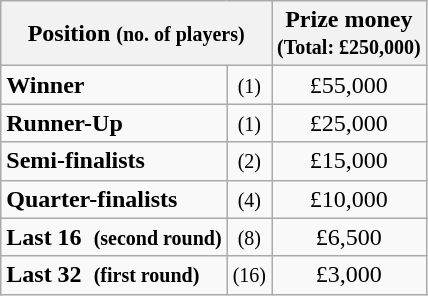<table class="wikitable">
<tr>
<th colspan=2>Position <small>(no. of players)</small></th>
<th>Prize money<br><small>(Total: £250,000)</small></th>
</tr>
<tr>
<td><strong>Winner</strong></td>
<td align=center><small>(1)</small></td>
<td align=center>£55,000</td>
</tr>
<tr>
<td><strong>Runner-Up</strong></td>
<td align=center><small>(1)</small></td>
<td align=center>£25,000</td>
</tr>
<tr>
<td><strong>Semi-finalists</strong></td>
<td align=center><small>(2)</small></td>
<td align=center>£15,000</td>
</tr>
<tr>
<td><strong>Quarter-finalists</strong></td>
<td align=center><small>(4)</small></td>
<td align=center>£10,000</td>
</tr>
<tr>
<td><strong>Last 16  <small>(second round)</small></strong></td>
<td align=center><small>(8)</small></td>
<td align=center>£6,500</td>
</tr>
<tr>
<td><strong>Last 32  <small>(first round)</small></strong></td>
<td align=center><small>(16)</small></td>
<td align=center>£3,000</td>
</tr>
</table>
